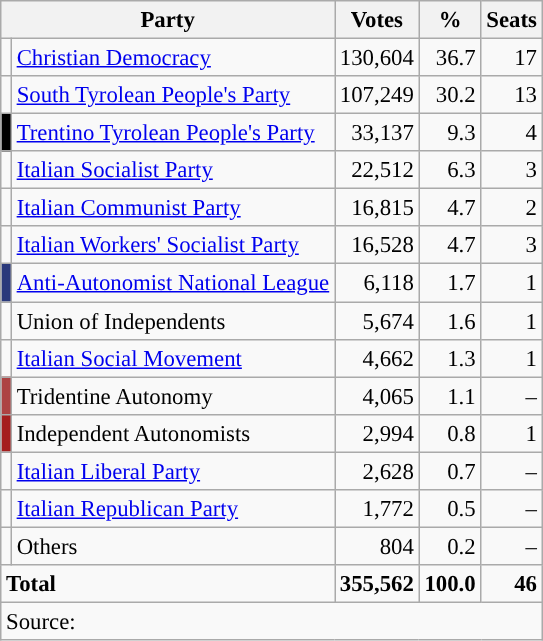<table class="wikitable" style="font-size:95%; text-align:right;">
<tr>
<th colspan=2>Party</th>
<th>Votes</th>
<th>%</th>
<th>Seats</th>
</tr>
<tr>
<td style="background:"></td>
<td align=left><a href='#'>Christian Democracy</a></td>
<td>130,604</td>
<td>36.7</td>
<td>17</td>
</tr>
<tr>
<td style="background:"></td>
<td align=left><a href='#'>South Tyrolean People's Party</a></td>
<td>107,249</td>
<td>30.2</td>
<td>13</td>
</tr>
<tr>
<td style="background:black"></td>
<td align=left><a href='#'>Trentino Tyrolean People's Party</a></td>
<td>33,137</td>
<td>9.3</td>
<td>4</td>
</tr>
<tr>
<td style="background:"></td>
<td align=left><a href='#'>Italian Socialist Party</a></td>
<td>22,512</td>
<td>6.3</td>
<td>3</td>
</tr>
<tr>
<td style="background:"></td>
<td align=left><a href='#'>Italian Communist Party</a></td>
<td>16,815</td>
<td>4.7</td>
<td>2</td>
</tr>
<tr>
<td style="background:"></td>
<td align=left><a href='#'>Italian Workers' Socialist Party</a></td>
<td>16,528</td>
<td>4.7</td>
<td>3</td>
</tr>
<tr>
<td style="background:#2A397B"></td>
<td align=left><a href='#'>Anti-Autonomist National League</a></td>
<td>6,118</td>
<td>1.7</td>
<td>1</td>
</tr>
<tr>
<td style="background:"></td>
<td align=left>Union of Independents</td>
<td>5,674</td>
<td>1.6</td>
<td>1</td>
</tr>
<tr>
<td style="background:"></td>
<td align=left><a href='#'>Italian Social Movement</a></td>
<td>4,662</td>
<td>1.3</td>
<td>1</td>
</tr>
<tr>
<td bgcolor=#AD4343></td>
<td align=left>Tridentine Autonomy</td>
<td>4,065</td>
<td>1.1</td>
<td>–</td>
</tr>
<tr>
<td bgcolor=#A51E1E></td>
<td align=left>Independent Autonomists</td>
<td>2,994</td>
<td>0.8</td>
<td>1</td>
</tr>
<tr>
<td style="background:"></td>
<td align=left><a href='#'>Italian Liberal Party</a></td>
<td>2,628</td>
<td>0.7</td>
<td>–</td>
</tr>
<tr>
<td style="background:"></td>
<td align=left><a href='#'>Italian Republican Party</a></td>
<td>1,772</td>
<td>0.5</td>
<td>–</td>
</tr>
<tr>
<td style="background:"></td>
<td align=left>Others</td>
<td>804</td>
<td>0.2</td>
<td>–</td>
</tr>
<tr>
<td align=left colspan=2><strong>Total</strong></td>
<td><strong>355,562</strong></td>
<td><strong>100.0</strong></td>
<td><strong>46</strong></td>
</tr>
<tr>
<td colspan=5 align=left>Source:  </td>
</tr>
</table>
